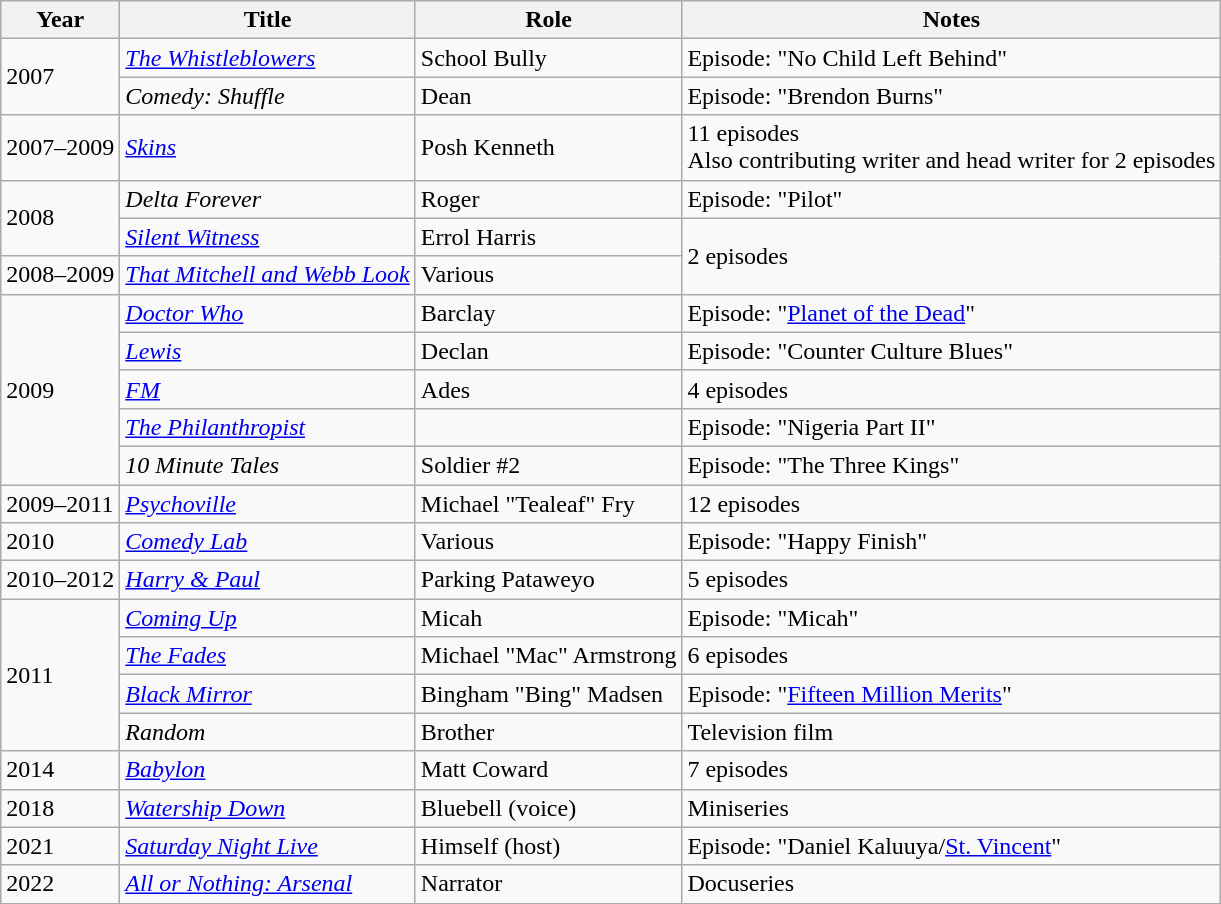<table class="wikitable sortable">
<tr>
<th>Year</th>
<th>Title</th>
<th>Role</th>
<th class="unsortable">Notes</th>
</tr>
<tr>
<td rowspan="2">2007</td>
<td><em><a href='#'>The Whistleblowers</a></em></td>
<td>School Bully</td>
<td>Episode: "No Child Left Behind"</td>
</tr>
<tr>
<td><em>Comedy: Shuffle</em></td>
<td>Dean</td>
<td>Episode: "Brendon Burns"</td>
</tr>
<tr>
<td>2007–2009</td>
<td><em><a href='#'>Skins</a></em></td>
<td>Posh Kenneth</td>
<td 11 episodes>11 episodes <br> Also contributing writer and head writer for 2 episodes</td>
</tr>
<tr>
<td rowspan="2">2008</td>
<td><em>Delta Forever</em></td>
<td>Roger</td>
<td>Episode: "Pilot"</td>
</tr>
<tr>
<td><em><a href='#'>Silent Witness</a></em></td>
<td>Errol Harris</td>
<td rowspan="2">2 episodes</td>
</tr>
<tr>
<td>2008–2009</td>
<td><em><a href='#'>That Mitchell and Webb Look</a></em></td>
<td>Various</td>
</tr>
<tr>
<td rowspan="5">2009</td>
<td><em><a href='#'>Doctor Who</a></em></td>
<td>Barclay</td>
<td>Episode: "<a href='#'>Planet of the Dead</a>"</td>
</tr>
<tr>
<td><em><a href='#'>Lewis</a></em></td>
<td>Declan</td>
<td>Episode: "Counter Culture Blues"</td>
</tr>
<tr>
<td><em><a href='#'>FM</a></em></td>
<td>Ades</td>
<td>4 episodes</td>
</tr>
<tr>
<td><em><a href='#'>The Philanthropist</a></em></td>
<td></td>
<td>Episode: "Nigeria Part II"</td>
</tr>
<tr>
<td><em>10 Minute Tales</em></td>
<td>Soldier #2</td>
<td>Episode: "The Three Kings"</td>
</tr>
<tr>
<td>2009–2011</td>
<td><em><a href='#'>Psychoville</a></em></td>
<td>Michael "Tealeaf" Fry</td>
<td>12 episodes</td>
</tr>
<tr>
<td>2010</td>
<td><em><a href='#'>Comedy Lab</a></em></td>
<td>Various</td>
<td>Episode: "Happy Finish"</td>
</tr>
<tr>
<td>2010–2012</td>
<td><em><a href='#'>Harry & Paul</a></em></td>
<td>Parking Pataweyo</td>
<td>5 episodes</td>
</tr>
<tr>
<td rowspan="4">2011</td>
<td><em><a href='#'>Coming Up</a></em></td>
<td>Micah</td>
<td>Episode: "Micah"</td>
</tr>
<tr>
<td><em><a href='#'>The Fades</a></em></td>
<td>Michael "Mac" Armstrong</td>
<td>6 episodes</td>
</tr>
<tr>
<td><em><a href='#'>Black Mirror</a></em></td>
<td>Bingham "Bing" Madsen</td>
<td>Episode: "<a href='#'>Fifteen Million Merits</a>"</td>
</tr>
<tr>
<td><em>Random</em></td>
<td>Brother</td>
<td>Television film</td>
</tr>
<tr>
<td>2014</td>
<td><em><a href='#'>Babylon</a></em></td>
<td>Matt Coward</td>
<td>7 episodes</td>
</tr>
<tr>
<td>2018</td>
<td><em><a href='#'>Watership Down</a></em></td>
<td>Bluebell (voice)</td>
<td>Miniseries</td>
</tr>
<tr>
<td>2021</td>
<td><em><a href='#'>Saturday Night Live</a></em></td>
<td>Himself (host)</td>
<td>Episode: "Daniel Kaluuya/<a href='#'>St. Vincent</a>"</td>
</tr>
<tr>
<td>2022</td>
<td><em><a href='#'>All or Nothing: Arsenal</a></em></td>
<td>Narrator</td>
<td>Docuseries</td>
</tr>
</table>
